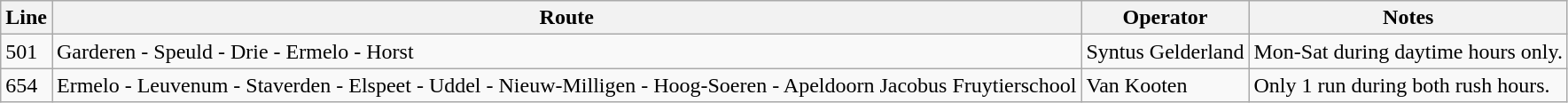<table class="wikitable">
<tr>
<th>Line</th>
<th>Route</th>
<th>Operator</th>
<th>Notes</th>
</tr>
<tr>
<td>501</td>
<td>Garderen - Speuld - Drie - Ermelo - Horst</td>
<td>Syntus Gelderland</td>
<td>Mon-Sat during daytime hours only.</td>
</tr>
<tr>
<td>654</td>
<td>Ermelo - Leuvenum - Staverden - Elspeet - Uddel - Nieuw-Milligen - Hoog-Soeren - Apeldoorn Jacobus Fruytierschool</td>
<td>Van Kooten</td>
<td>Only 1 run during both rush hours.</td>
</tr>
</table>
